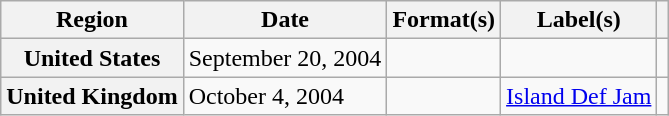<table class="wikitable plainrowheaders">
<tr>
<th scope="col">Region</th>
<th scope="col">Date</th>
<th scope="col">Format(s)</th>
<th scope="col">Label(s)</th>
<th scope="col"></th>
</tr>
<tr>
<th scope="row">United States</th>
<td>September 20, 2004</td>
<td></td>
<td></td>
<td align="center"></td>
</tr>
<tr>
<th scope="row">United Kingdom</th>
<td>October 4, 2004</td>
<td></td>
<td><a href='#'>Island Def Jam</a></td>
<td align="center"></td>
</tr>
</table>
